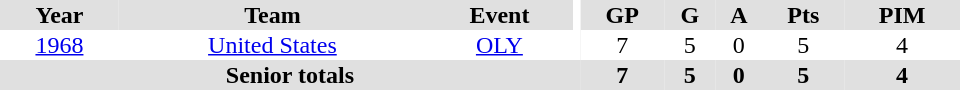<table border="0" cellpadding="1" cellspacing="0" ID="Table3" style="text-align:center; width:40em">
<tr bgcolor="#e0e0e0">
<th>Year</th>
<th>Team</th>
<th>Event</th>
<th rowspan="102" bgcolor="#ffffff"></th>
<th>GP</th>
<th>G</th>
<th>A</th>
<th>Pts</th>
<th>PIM</th>
</tr>
<tr>
<td><a href='#'>1968</a></td>
<td><a href='#'>United States</a></td>
<td><a href='#'>OLY</a></td>
<td>7</td>
<td>5</td>
<td>0</td>
<td>5</td>
<td>4</td>
</tr>
<tr bgcolor="#e0e0e0">
<th colspan="4">Senior totals</th>
<th>7</th>
<th>5</th>
<th>0</th>
<th>5</th>
<th>4</th>
</tr>
</table>
